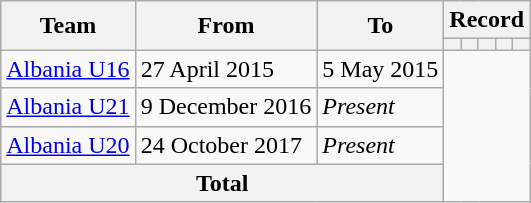<table class=wikitable style="text-align: center">
<tr>
<th rowspan=2>Team</th>
<th rowspan=2>From</th>
<th rowspan=2>To</th>
<th colspan=5>Record</th>
</tr>
<tr>
<th></th>
<th></th>
<th></th>
<th></th>
<th></th>
</tr>
<tr>
<td align=left><a href='#'>Albania U16</a></td>
<td align=left>27 April 2015</td>
<td align=left>5 May 2015<br></td>
</tr>
<tr>
<td align=left><a href='#'>Albania U21</a></td>
<td align=left>9 December 2016</td>
<td align=left><em>Present</em><br></td>
</tr>
<tr>
<td align=left><a href='#'>Albania U20</a></td>
<td align=left>24 October 2017</td>
<td align=left><em>Present</em><br></td>
</tr>
<tr>
<th colspan=3>Total<br></th>
</tr>
</table>
